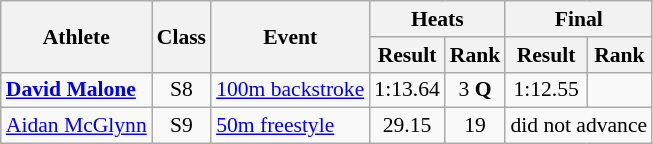<table class=wikitable style="font-size:90%">
<tr>
<th rowspan="2">Athlete</th>
<th rowspan="2">Class</th>
<th rowspan="2">Event</th>
<th colspan="2">Heats</th>
<th colspan="2">Final</th>
</tr>
<tr>
<th>Result</th>
<th>Rank</th>
<th>Result</th>
<th>Rank</th>
</tr>
<tr>
<td><strong><a href='#'>David Malone</a></strong></td>
<td style="text-align:center;">S8</td>
<td><a href='#'>100m backstroke</a></td>
<td style="text-align:center;">1:13.64</td>
<td style="text-align:center;">3 <strong>Q</strong></td>
<td style="text-align:center;">1:12.55</td>
<td style="text-align:center;"></td>
</tr>
<tr>
<td><a href='#'>Aidan McGlynn</a></td>
<td style="text-align:center;">S9</td>
<td><a href='#'>50m freestyle</a></td>
<td style="text-align:center;">29.15</td>
<td style="text-align:center;">19</td>
<td style="text-align:center;" colspan="2">did not advance</td>
</tr>
</table>
